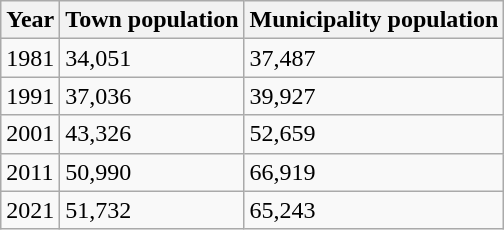<table class="wikitable">
<tr>
<th>Year</th>
<th>Town population</th>
<th>Municipality population</th>
</tr>
<tr>
<td>1981</td>
<td>34,051</td>
<td>37,487</td>
</tr>
<tr>
<td>1991</td>
<td>37,036</td>
<td>39,927</td>
</tr>
<tr>
<td>2001</td>
<td>43,326</td>
<td>52,659</td>
</tr>
<tr>
<td>2011</td>
<td>50,990</td>
<td>66,919</td>
</tr>
<tr>
<td>2021</td>
<td>51,732</td>
<td>65,243</td>
</tr>
</table>
